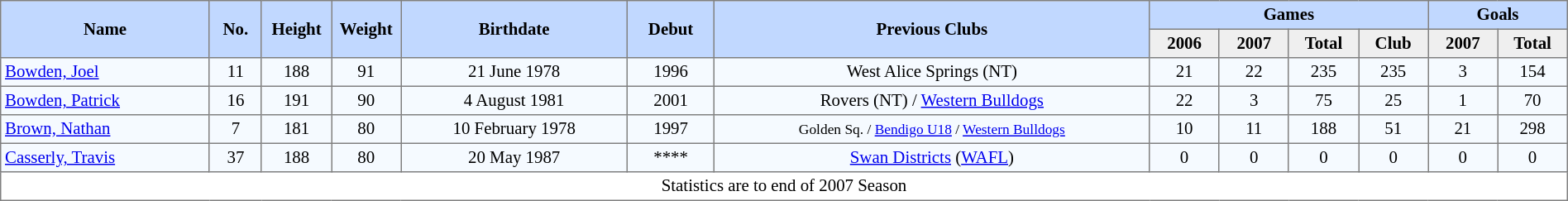<table border=1 style="border-collapse:collapse; font-size:87%; text-align:center;" cellpadding=3 cellspacing=0 width=100%>
<tr bgcolor=#C1D8FF>
<th rowspan=2 width=12%>Name</th>
<th rowspan=2 width=3%>No.</th>
<th rowspan=2 width=4%>Height</th>
<th rowspan=2 width=4%>Weight</th>
<th rowspan=2 width=13%>Birthdate</th>
<th rowspan=2 width=5%>Debut</th>
<th rowspan=2 width=25%>Previous Clubs</th>
<th colspan=4>Games</th>
<th colspan=2>Goals</th>
</tr>
<tr bgcolor=#EFEFEF>
<th width=4%>2006</th>
<th width=4%>2007</th>
<th width=4%>Total</th>
<th width=4%>Club</th>
<th width=4%>2007</th>
<th width=4%>Total</th>
</tr>
<tr bgcolor=#F5FAFF>
<td align=left><a href='#'>Bowden, Joel</a></td>
<td>11</td>
<td>188</td>
<td>91</td>
<td>21 June 1978</td>
<td>1996</td>
<td>West Alice Springs (NT)</td>
<td>21</td>
<td>22</td>
<td>235</td>
<td>235</td>
<td>3</td>
<td>154</td>
</tr>
<tr bgcolor=#F5FAFF>
<td align=left><a href='#'>Bowden, Patrick</a></td>
<td>16</td>
<td>191</td>
<td>90</td>
<td>4 August 1981</td>
<td>2001</td>
<td>Rovers (NT) / <a href='#'>Western Bulldogs</a></td>
<td>22</td>
<td>3</td>
<td>75</td>
<td>25</td>
<td>1</td>
<td>70</td>
</tr>
<tr bgcolor=#F5FAFF>
<td align=left><a href='#'>Brown, Nathan</a></td>
<td>7</td>
<td>181</td>
<td>80</td>
<td>10 February 1978</td>
<td>1997</td>
<td><small>Golden Sq. / <a href='#'>Bendigo U18</a> / <a href='#'>Western Bulldogs</a></small></td>
<td>10</td>
<td>11</td>
<td>188</td>
<td>51</td>
<td>21</td>
<td>298</td>
</tr>
<tr bgcolor=#F5FAFF>
<td align=left><a href='#'>Casserly, Travis</a></td>
<td>37</td>
<td>188</td>
<td>80</td>
<td>20 May 1987</td>
<td>****</td>
<td><a href='#'>Swan Districts</a> (<a href='#'>WAFL</a>)</td>
<td>0</td>
<td>0</td>
<td>0</td>
<td>0</td>
<td>0</td>
<td>0</td>
</tr>
<tr>
<td align="center" colspan="13">Statistics are to end of 2007 Season</td>
</tr>
</table>
